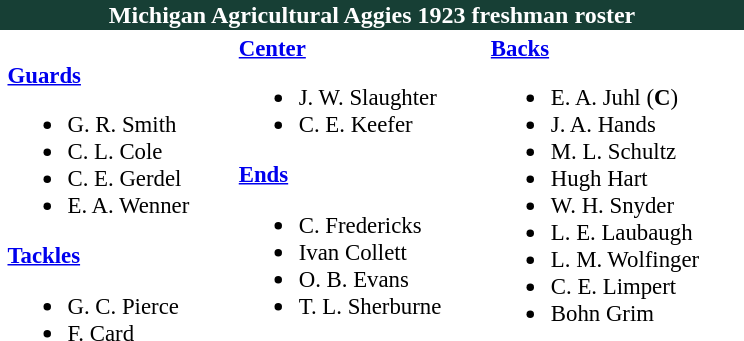<table class="toccolours" style="text-align: left;">
<tr>
<th colspan="9" style="background:#173F35; color:white; text-align:center;"><strong>Michigan Agricultural Aggies 1923 freshman roster</strong></th>
</tr>
<tr>
<td></td>
<td style="font-size:95%; vertical-align:top;"><br><strong><a href='#'>Guards</a></strong><ul><li>G. R. Smith</li><li>C. L. Cole</li><li>C. E. Gerdel</li><li>E. A. Wenner</li></ul><strong><a href='#'>Tackles</a></strong><ul><li>G. C. Pierce</li><li>F. Card</li></ul></td>
<td style="width: 25px;"></td>
<td style="font-size:95%; vertical-align:top;"><strong><a href='#'>Center</a></strong><br><ul><li>J. W. Slaughter</li><li>C. E. Keefer</li></ul><strong><a href='#'>Ends</a></strong><ul><li>C. Fredericks</li><li>Ivan Collett</li><li>O. B. Evans</li><li>T. L. Sherburne</li></ul></td>
<td style="width: 25px;"></td>
<td style="font-size:95%; vertical-align:top;"><strong><a href='#'>Backs</a></strong><br><ul><li>E. A. Juhl (<strong>C</strong>)</li><li>J. A. Hands</li><li>M. L. Schultz</li><li>Hugh Hart</li><li>W. H. Snyder</li><li>L. E. Laubaugh</li><li>L. M. Wolfinger</li><li>C. E. Limpert</li><li>Bohn Grim</li></ul></td>
<td style="width: 25px;"></td>
</tr>
</table>
